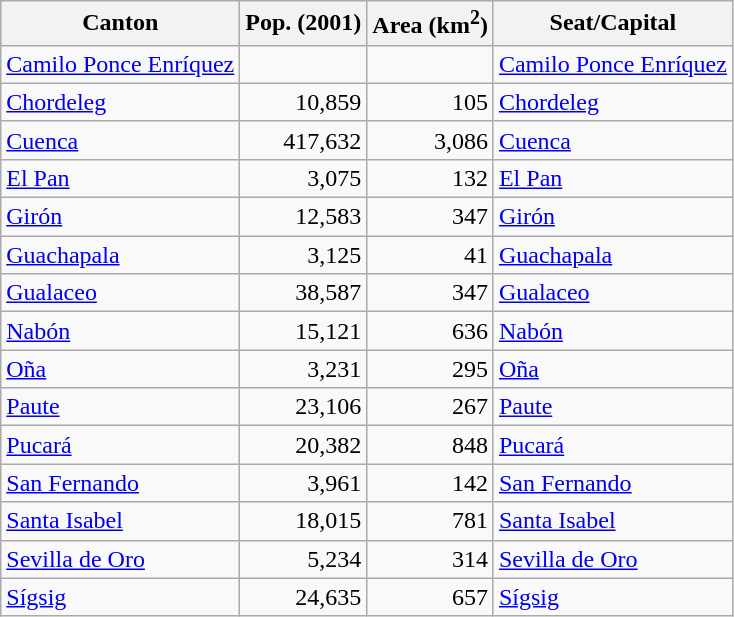<table class="wikitable sortable">
<tr>
<th>Canton</th>
<th>Pop. (2001)</th>
<th>Area (km<sup>2</sup>)</th>
<th>Seat/Capital</th>
</tr>
<tr>
<td><a href='#'>Camilo Ponce Enríquez</a></td>
<td align=right> </td>
<td align=right> </td>
<td><a href='#'>Camilo Ponce Enríquez</a></td>
</tr>
<tr>
<td><a href='#'>Chordeleg</a></td>
<td align=right>10,859</td>
<td align=right>105</td>
<td><a href='#'>Chordeleg</a></td>
</tr>
<tr>
<td><a href='#'>Cuenca</a></td>
<td align=right>417,632</td>
<td align=right>3,086</td>
<td><a href='#'>Cuenca</a></td>
</tr>
<tr>
<td><a href='#'>El Pan</a></td>
<td align=right>3,075</td>
<td align=right>132</td>
<td><a href='#'>El Pan</a></td>
</tr>
<tr>
<td><a href='#'>Girón</a></td>
<td align=right>12,583</td>
<td align=right>347</td>
<td><a href='#'>Girón</a></td>
</tr>
<tr>
<td><a href='#'>Guachapala</a></td>
<td align=right>3,125</td>
<td align=right>41</td>
<td><a href='#'>Guachapala</a></td>
</tr>
<tr>
<td><a href='#'>Gualaceo</a></td>
<td align=right>38,587</td>
<td align=right>347</td>
<td><a href='#'>Gualaceo</a></td>
</tr>
<tr>
<td><a href='#'>Nabón</a></td>
<td align=right>15,121</td>
<td align=right>636</td>
<td><a href='#'>Nabón</a></td>
</tr>
<tr>
<td><a href='#'>Oña</a></td>
<td align=right>3,231</td>
<td align=right>295</td>
<td><a href='#'>Oña</a></td>
</tr>
<tr>
<td><a href='#'>Paute</a></td>
<td align=right>23,106</td>
<td align=right>267</td>
<td><a href='#'>Paute</a></td>
</tr>
<tr>
<td><a href='#'>Pucará</a></td>
<td align=right>20,382</td>
<td align=right>848</td>
<td><a href='#'>Pucará</a></td>
</tr>
<tr>
<td><a href='#'>San Fernando</a></td>
<td align=right>3,961</td>
<td align=right>142</td>
<td><a href='#'>San Fernando</a></td>
</tr>
<tr>
<td><a href='#'>Santa Isabel</a></td>
<td align=right>18,015</td>
<td align=right>781</td>
<td><a href='#'>Santa Isabel</a></td>
</tr>
<tr>
<td><a href='#'>Sevilla de Oro</a></td>
<td align=right>5,234</td>
<td align=right>314</td>
<td><a href='#'>Sevilla de Oro</a></td>
</tr>
<tr>
<td><a href='#'>Sígsig</a></td>
<td align=right>24,635</td>
<td align=right>657</td>
<td><a href='#'>Sígsig</a></td>
</tr>
</table>
